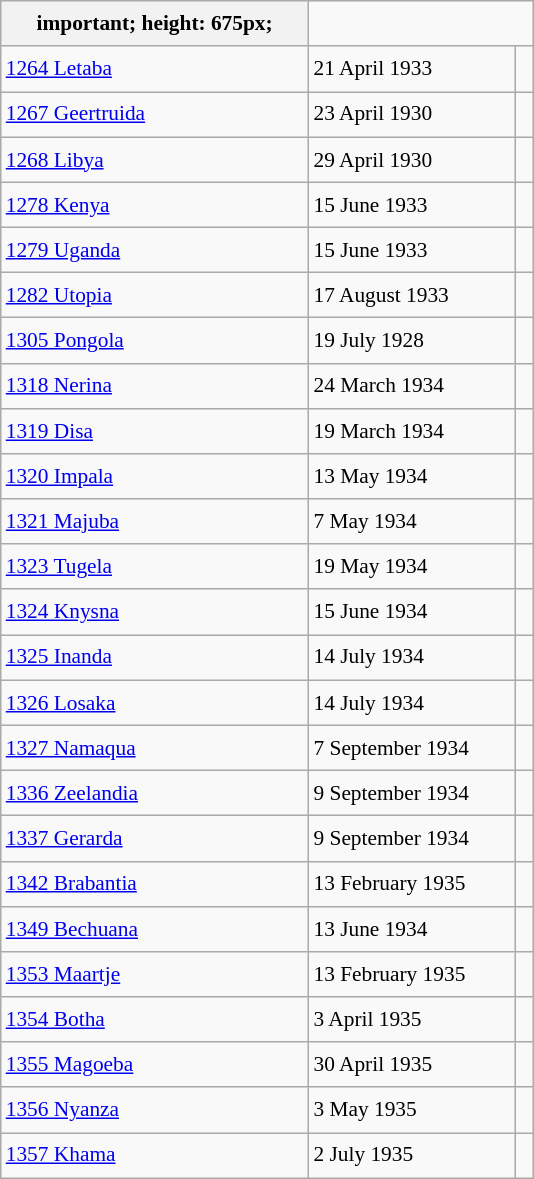<table class="wikitable" style="font-size: 89%; float: left; width: 25em; margin-right: 1em; line-height: 1.65em">
<tr>
<th>important; height: 675px;</th>
</tr>
<tr>
<td><a href='#'>1264 Letaba</a></td>
<td>21 April 1933</td>
<td> </td>
</tr>
<tr>
<td><a href='#'>1267 Geertruida</a></td>
<td>23 April 1930</td>
<td> </td>
</tr>
<tr>
<td><a href='#'>1268 Libya</a></td>
<td>29 April 1930</td>
<td> </td>
</tr>
<tr>
<td><a href='#'>1278 Kenya</a></td>
<td>15 June 1933</td>
<td> </td>
</tr>
<tr>
<td><a href='#'>1279 Uganda</a></td>
<td>15 June 1933</td>
<td> </td>
</tr>
<tr>
<td><a href='#'>1282 Utopia</a></td>
<td>17 August 1933</td>
<td> </td>
</tr>
<tr>
<td><a href='#'>1305 Pongola</a></td>
<td>19 July 1928</td>
<td> </td>
</tr>
<tr>
<td><a href='#'>1318 Nerina</a></td>
<td>24 March 1934</td>
<td> </td>
</tr>
<tr>
<td><a href='#'>1319 Disa</a></td>
<td>19 March 1934</td>
<td> </td>
</tr>
<tr>
<td><a href='#'>1320 Impala</a></td>
<td>13 May 1934</td>
<td> </td>
</tr>
<tr>
<td><a href='#'>1321 Majuba</a></td>
<td>7 May 1934</td>
<td> </td>
</tr>
<tr>
<td><a href='#'>1323 Tugela</a></td>
<td>19 May 1934</td>
<td> </td>
</tr>
<tr>
<td><a href='#'>1324 Knysna</a></td>
<td>15 June 1934</td>
<td> </td>
</tr>
<tr>
<td><a href='#'>1325 Inanda</a></td>
<td>14 July 1934</td>
<td> </td>
</tr>
<tr>
<td><a href='#'>1326 Losaka</a></td>
<td>14 July 1934</td>
<td> </td>
</tr>
<tr>
<td><a href='#'>1327 Namaqua</a></td>
<td>7 September 1934</td>
<td> </td>
</tr>
<tr>
<td><a href='#'>1336 Zeelandia</a></td>
<td>9 September 1934</td>
<td> </td>
</tr>
<tr>
<td><a href='#'>1337 Gerarda</a></td>
<td>9 September 1934</td>
<td> </td>
</tr>
<tr>
<td><a href='#'>1342 Brabantia</a></td>
<td>13 February 1935</td>
<td> </td>
</tr>
<tr>
<td><a href='#'>1349 Bechuana</a></td>
<td>13 June 1934</td>
<td> </td>
</tr>
<tr>
<td><a href='#'>1353 Maartje</a></td>
<td>13 February 1935</td>
<td> </td>
</tr>
<tr>
<td><a href='#'>1354 Botha</a></td>
<td>3 April 1935</td>
<td> </td>
</tr>
<tr>
<td><a href='#'>1355 Magoeba</a></td>
<td>30 April 1935</td>
<td> </td>
</tr>
<tr>
<td><a href='#'>1356 Nyanza</a></td>
<td>3 May 1935</td>
<td> </td>
</tr>
<tr>
<td><a href='#'>1357 Khama</a></td>
<td>2 July 1935</td>
<td> </td>
</tr>
</table>
